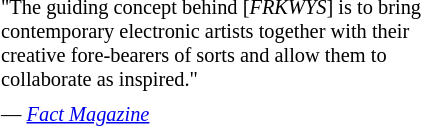<table class="toccolours" style="float: right; margin-left: 1em; margin-right: 2em; font-size: 85%; background:offwhite; color:black; width:23em; max-width: 40%;" cellspacing="5">
<tr>
<td style="text-align: left;">"The guiding concept behind [<em>FRKWYS</em>] is to bring contemporary electronic artists together with their creative fore-bearers of sorts and allow them to collaborate as inspired."</td>
</tr>
<tr>
<td style="text-align: left;">— <em><a href='#'>Fact Magazine</a></em></td>
</tr>
</table>
